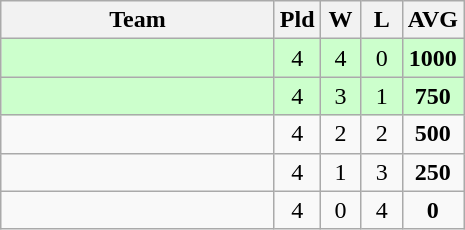<table class="wikitable" style="text-align:center;">
<tr>
<th width=175>Team</th>
<th width=20 abbr="Played">Pld</th>
<th width=20 abbr="Won">W</th>
<th width=20 abbr="Lost">L</th>
<th width=30 abbr="Average">AVG</th>
</tr>
<tr style="background:#ccffcc">
<td align=left></td>
<td>4</td>
<td>4</td>
<td>0</td>
<td><strong>1000</strong></td>
</tr>
<tr style="background:#ccffcc">
<td align=left></td>
<td>4</td>
<td>3</td>
<td>1</td>
<td><strong>750</strong></td>
</tr>
<tr>
<td align=left></td>
<td>4</td>
<td>2</td>
<td>2</td>
<td><strong>500</strong></td>
</tr>
<tr>
<td align=left></td>
<td>4</td>
<td>1</td>
<td>3</td>
<td><strong>250</strong></td>
</tr>
<tr>
<td align=left></td>
<td>4</td>
<td>0</td>
<td>4</td>
<td><strong>0</strong></td>
</tr>
</table>
